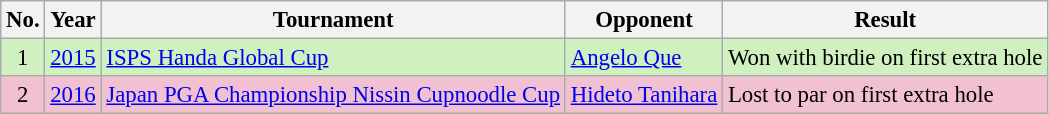<table class="wikitable" style="font-size:95%;">
<tr>
<th>No.</th>
<th>Year</th>
<th>Tournament</th>
<th>Opponent</th>
<th>Result</th>
</tr>
<tr style="background:#D0F0C0;">
<td align=center>1</td>
<td><a href='#'>2015</a></td>
<td><a href='#'>ISPS Handa Global Cup</a></td>
<td> <a href='#'>Angelo Que</a></td>
<td>Won with birdie on first extra hole</td>
</tr>
<tr style="background:#F2C1D1;">
<td align=center>2</td>
<td><a href='#'>2016</a></td>
<td><a href='#'>Japan PGA Championship Nissin Cupnoodle Cup</a></td>
<td> <a href='#'>Hideto Tanihara</a></td>
<td>Lost to par on first extra hole</td>
</tr>
</table>
